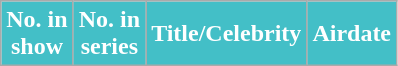<table class="wikitable plainrowheaders">
<tr>
<th style="background:#43BFC7; color:#fff;">No. in <br>show</th>
<th style="background:#43BFC7; color:#fff;">No. in <br>series</th>
<th style="background:#43BFC7; color:#fff;">Title/Celebrity</th>
<th style="background:#43BFC7; color:#fff;">Airdate<br>








</th>
</tr>
</table>
